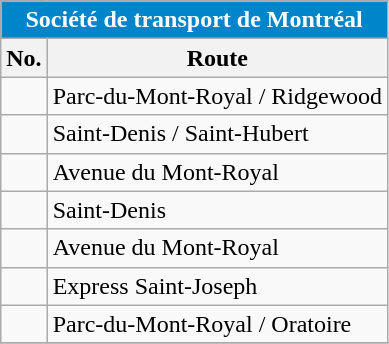<table align=center class="wikitable">
<tr>
<th style="background: #0085CA; font-size:100%; color:#FFFFFF;"colspan="4">Société de transport de Montréal</th>
</tr>
<tr>
<th>No.</th>
<th>Route</th>
</tr>
<tr>
<td></td>
<td>Parc-du-Mont-Royal / Ridgewood</td>
</tr>
<tr>
<td></td>
<td>Saint-Denis / Saint-Hubert</td>
</tr>
<tr>
<td {{Avoid wrap> </td>
<td>Avenue du Mont-Royal</td>
</tr>
<tr>
<td {{Avoid wrap> </td>
<td>Saint-Denis</td>
</tr>
<tr>
<td {{Avoid wrap> </td>
<td>Avenue du Mont-Royal</td>
</tr>
<tr>
<td></td>
<td>Express Saint-Joseph</td>
</tr>
<tr>
<td></td>
<td>Parc-du-Mont-Royal / Oratoire</td>
</tr>
<tr>
</tr>
</table>
